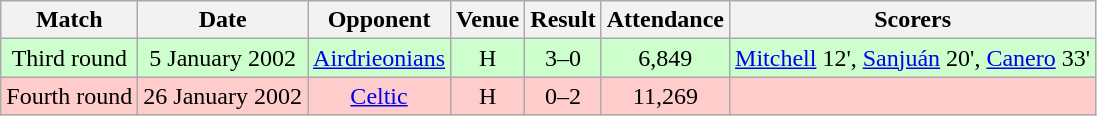<table class="wikitable" style="font-size:100%; text-align:center">
<tr>
<th>Match</th>
<th>Date</th>
<th>Opponent</th>
<th>Venue</th>
<th>Result</th>
<th>Attendance</th>
<th>Scorers</th>
</tr>
<tr style="background: #CCFFCC;">
<td>Third round</td>
<td>5 January 2002</td>
<td><a href='#'>Airdrieonians</a></td>
<td>H</td>
<td>3–0</td>
<td>6,849</td>
<td><a href='#'>Mitchell</a> 12', <a href='#'>Sanjuán</a> 20', <a href='#'>Canero</a> 33'</td>
</tr>
<tr style="background: #FFCCCC;">
<td>Fourth round</td>
<td>26 January 2002</td>
<td><a href='#'>Celtic</a></td>
<td>H</td>
<td>0–2</td>
<td>11,269</td>
<td></td>
</tr>
</table>
